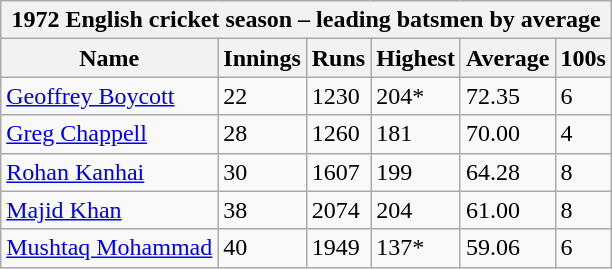<table class="wikitable">
<tr>
<th bgcolor="#efefef" colspan="7">1972 English cricket season – leading batsmen by average</th>
</tr>
<tr bgcolor="#efefef">
<th>Name</th>
<th>Innings</th>
<th>Runs</th>
<th>Highest</th>
<th>Average</th>
<th>100s</th>
</tr>
<tr>
<td><a href='#'>Geoffrey Boycott</a></td>
<td>22</td>
<td>1230</td>
<td>204*</td>
<td>72.35</td>
<td>6</td>
</tr>
<tr>
<td><a href='#'>Greg Chappell</a></td>
<td>28</td>
<td>1260</td>
<td>181</td>
<td>70.00</td>
<td>4</td>
</tr>
<tr>
<td><a href='#'>Rohan Kanhai</a></td>
<td>30</td>
<td>1607</td>
<td>199</td>
<td>64.28</td>
<td>8</td>
</tr>
<tr>
<td><a href='#'>Majid Khan</a></td>
<td>38</td>
<td>2074</td>
<td>204</td>
<td>61.00</td>
<td>8</td>
</tr>
<tr>
<td><a href='#'>Mushtaq Mohammad</a></td>
<td>40</td>
<td>1949</td>
<td>137*</td>
<td>59.06</td>
<td>6</td>
</tr>
</table>
